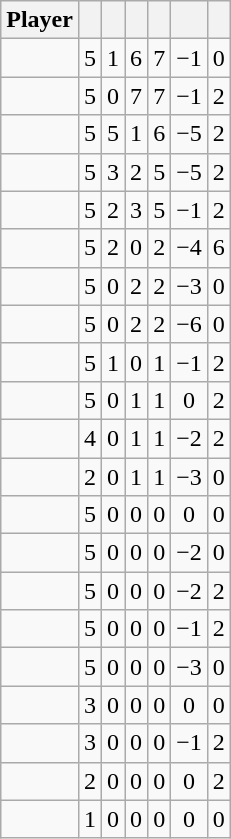<table class="wikitable sortable" style="text-align:center;">
<tr>
<th>Player</th>
<th></th>
<th></th>
<th></th>
<th></th>
<th data-sort-type="number"></th>
<th></th>
</tr>
<tr>
<td></td>
<td>5</td>
<td>1</td>
<td>6</td>
<td>7</td>
<td>−1</td>
<td>0</td>
</tr>
<tr>
<td></td>
<td>5</td>
<td>0</td>
<td>7</td>
<td>7</td>
<td>−1</td>
<td>2</td>
</tr>
<tr>
<td></td>
<td>5</td>
<td>5</td>
<td>1</td>
<td>6</td>
<td>−5</td>
<td>2</td>
</tr>
<tr>
<td></td>
<td>5</td>
<td>3</td>
<td>2</td>
<td>5</td>
<td>−5</td>
<td>2</td>
</tr>
<tr>
<td></td>
<td>5</td>
<td>2</td>
<td>3</td>
<td>5</td>
<td>−1</td>
<td>2</td>
</tr>
<tr>
<td></td>
<td>5</td>
<td>2</td>
<td>0</td>
<td>2</td>
<td>−4</td>
<td>6</td>
</tr>
<tr>
<td></td>
<td>5</td>
<td>0</td>
<td>2</td>
<td>2</td>
<td>−3</td>
<td>0</td>
</tr>
<tr>
<td></td>
<td>5</td>
<td>0</td>
<td>2</td>
<td>2</td>
<td>−6</td>
<td>0</td>
</tr>
<tr>
<td></td>
<td>5</td>
<td>1</td>
<td>0</td>
<td>1</td>
<td>−1</td>
<td>2</td>
</tr>
<tr>
<td></td>
<td>5</td>
<td>0</td>
<td>1</td>
<td>1</td>
<td>0</td>
<td>2</td>
</tr>
<tr>
<td></td>
<td>4</td>
<td>0</td>
<td>1</td>
<td>1</td>
<td>−2</td>
<td>2</td>
</tr>
<tr>
<td></td>
<td>2</td>
<td>0</td>
<td>1</td>
<td>1</td>
<td>−3</td>
<td>0</td>
</tr>
<tr>
<td></td>
<td>5</td>
<td>0</td>
<td>0</td>
<td>0</td>
<td>0</td>
<td>0</td>
</tr>
<tr>
<td></td>
<td>5</td>
<td>0</td>
<td>0</td>
<td>0</td>
<td>−2</td>
<td>0</td>
</tr>
<tr>
<td></td>
<td>5</td>
<td>0</td>
<td>0</td>
<td>0</td>
<td>−2</td>
<td>2</td>
</tr>
<tr>
<td></td>
<td>5</td>
<td>0</td>
<td>0</td>
<td>0</td>
<td>−1</td>
<td>2</td>
</tr>
<tr>
<td></td>
<td>5</td>
<td>0</td>
<td>0</td>
<td>0</td>
<td>−3</td>
<td>0</td>
</tr>
<tr>
<td></td>
<td>3</td>
<td>0</td>
<td>0</td>
<td>0</td>
<td>0</td>
<td>0</td>
</tr>
<tr>
<td></td>
<td>3</td>
<td>0</td>
<td>0</td>
<td>0</td>
<td>−1</td>
<td>2</td>
</tr>
<tr>
<td></td>
<td>2</td>
<td>0</td>
<td>0</td>
<td>0</td>
<td>0</td>
<td>2</td>
</tr>
<tr>
<td></td>
<td>1</td>
<td>0</td>
<td>0</td>
<td>0</td>
<td>0</td>
<td>0</td>
</tr>
</table>
